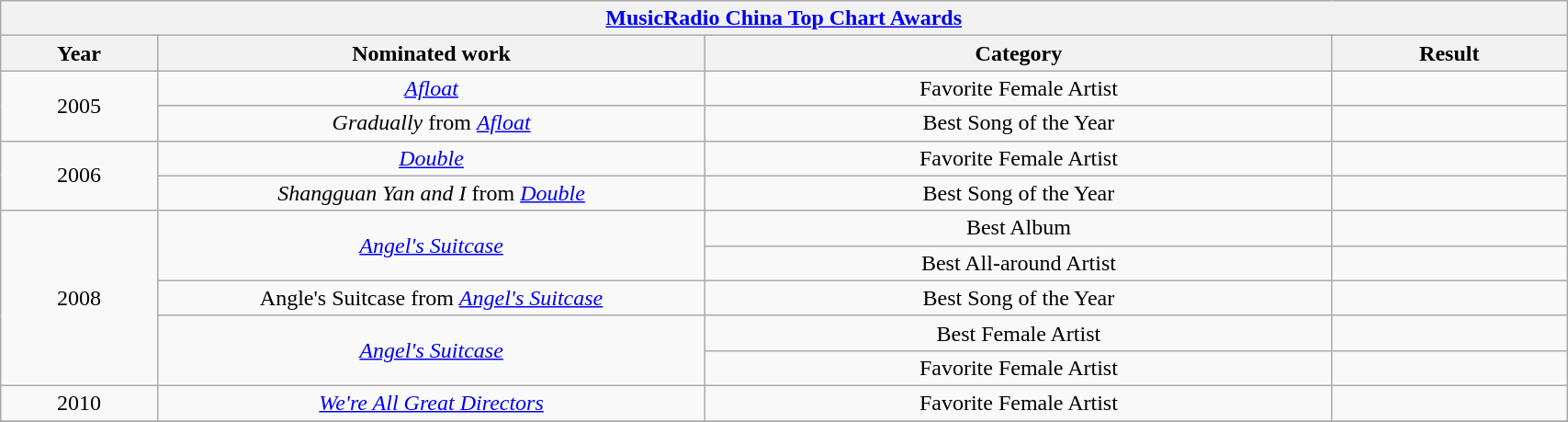<table width="90%" class="wikitable">
<tr>
<th colspan="4" align="center"><a href='#'>MusicRadio China Top Chart Awards</a></th>
</tr>
<tr>
<th width="10%">Year</th>
<th width="35%">Nominated work</th>
<th width="40%">Category</th>
<th width="15%">Result</th>
</tr>
<tr>
<td align="center" rowspan=2>2005</td>
<td align="center"><em><a href='#'>Afloat</a></em></td>
<td align="center">Favorite Female Artist</td>
<td></td>
</tr>
<tr>
<td align="center"><em>Gradually</em> from <em><a href='#'>Afloat</a></em></td>
<td align="center">Best Song of the Year</td>
<td></td>
</tr>
<tr>
<td align="center" rowspan=2>2006</td>
<td align="center"><em><a href='#'>Double</a></em></td>
<td align="center">Favorite Female Artist</td>
<td></td>
</tr>
<tr>
<td align="center"><em>Shangguan Yan and I</em> from <em><a href='#'>Double</a></em></td>
<td align="center">Best Song of the Year</td>
<td></td>
</tr>
<tr>
<td align="center" rowspan=5>2008</td>
<td align="center" rowspan=2><em><a href='#'>Angel's Suitcase</a></em></td>
<td align="center">Best Album</td>
<td></td>
</tr>
<tr>
<td align="center">Best All-around Artist</td>
<td></td>
</tr>
<tr>
<td align="center">Angle's Suitcase from <em><a href='#'>Angel's Suitcase</a></em></td>
<td align="center">Best Song of the Year</td>
<td></td>
</tr>
<tr>
<td align="center" rowspan=2><em><a href='#'>Angel's Suitcase</a></em></td>
<td align="center">Best Female Artist</td>
<td></td>
</tr>
<tr>
<td align="center">Favorite Female Artist</td>
<td></td>
</tr>
<tr>
<td align="center" rowspan=1>2010</td>
<td align="center" rowspan=1><em><a href='#'>We're All Great Directors</a></em></td>
<td align="center">Favorite Female Artist</td>
<td></td>
</tr>
<tr>
</tr>
</table>
